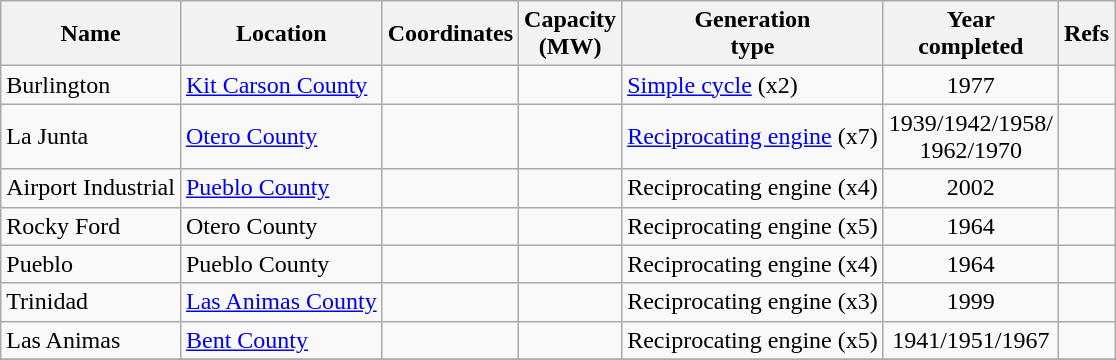<table class="wikitable sortable">
<tr>
<th>Name</th>
<th>Location</th>
<th>Coordinates</th>
<th>Capacity<br>(MW)</th>
<th>Generation<br>type</th>
<th>Year<br>completed</th>
<th>Refs</th>
</tr>
<tr>
<td>Burlington</td>
<td><a href='#'>Kit Carson County</a></td>
<td></td>
<td align="center"></td>
<td><a href='#'>Simple cycle</a> (x2)</td>
<td align="center">1977</td>
<td></td>
</tr>
<tr>
<td>La Junta</td>
<td><a href='#'>Otero County</a></td>
<td></td>
<td align="center"></td>
<td><a href='#'>Reciprocating engine</a> (x7)</td>
<td align="center">1939/1942/1958/<br>1962/1970</td>
<td></td>
</tr>
<tr>
<td>Airport Industrial</td>
<td><a href='#'>Pueblo County</a></td>
<td></td>
<td align="center"></td>
<td>Reciprocating engine (x4)</td>
<td align="center">2002</td>
<td></td>
</tr>
<tr>
<td>Rocky Ford</td>
<td>Otero County</td>
<td></td>
<td align="center"></td>
<td>Reciprocating engine (x5)</td>
<td align="center">1964</td>
<td></td>
</tr>
<tr>
<td>Pueblo</td>
<td>Pueblo County</td>
<td></td>
<td align="center"></td>
<td>Reciprocating engine (x4)</td>
<td align="center">1964</td>
<td></td>
</tr>
<tr>
<td>Trinidad</td>
<td><a href='#'>Las Animas County</a></td>
<td></td>
<td align="center"></td>
<td>Reciprocating engine (x3)</td>
<td align="center">1999</td>
<td></td>
</tr>
<tr>
<td>Las Animas</td>
<td><a href='#'>Bent County</a></td>
<td></td>
<td align="center"></td>
<td>Reciprocating engine (x5)</td>
<td align="center">1941/1951/1967</td>
<td></td>
</tr>
<tr>
</tr>
</table>
